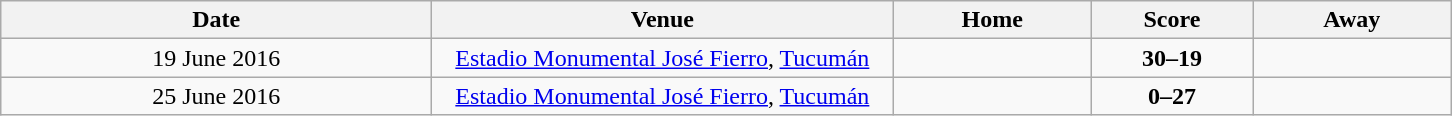<table class="wikitable" style="text-align:center;">
<tr>
<th style="width:280px">Date</th>
<th style="width:300px">Venue</th>
<th style="width:125px">Home</th>
<th style="width:100px">Score</th>
<th style="width:125px">Away</th>
</tr>
<tr>
<td>19 June 2016</td>
<td><a href='#'>Estadio Monumental José Fierro</a>, <a href='#'>Tucumán</a></td>
<td></td>
<td><strong>30–19</strong></td>
<td></td>
</tr>
<tr>
<td>25 June 2016</td>
<td><a href='#'>Estadio Monumental José Fierro</a>, <a href='#'>Tucumán</a></td>
<td></td>
<td><strong>0–27</strong></td>
<td></td>
</tr>
</table>
